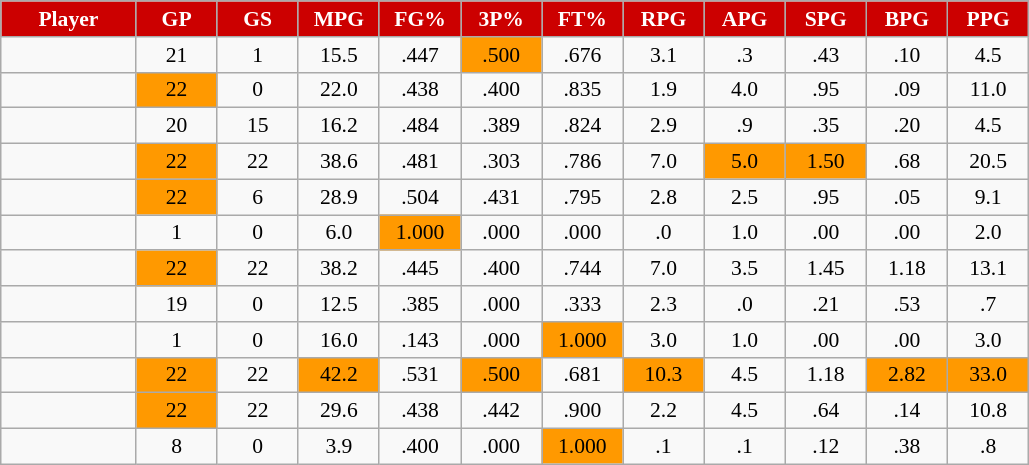<table class="wikitable sortable" style="font-size:90%; text-align:center; white-space:nowrap;">
<tr>
<th style="background:#cc0000;color:white;" width="10%">Player</th>
<th style="background:#cc0000;color:white;" width="6%">GP</th>
<th style="background:#cc0000;color:white;" width="6%">GS</th>
<th style="background:#cc0000;color:white;" width="6%">MPG</th>
<th style="background:#cc0000;color:white;" width="6%">FG%</th>
<th style="background:#cc0000;color:white;" width="6%">3P%</th>
<th style="background:#cc0000;color:white;" width="6%">FT%</th>
<th style="background:#cc0000;color:white;" width="6%">RPG</th>
<th style="background:#cc0000;color:white;" width="6%">APG</th>
<th style="background:#cc0000;color:white;" width="6%">SPG</th>
<th style="background:#cc0000;color:white;" width="6%">BPG</th>
<th style="background:#cc0000;color:white;" width="6%">PPG</th>
</tr>
<tr>
<td></td>
<td>21</td>
<td>1</td>
<td>15.5</td>
<td>.447</td>
<td style="background:#ff9900;color:black;">.500</td>
<td>.676</td>
<td>3.1</td>
<td>.3</td>
<td>.43</td>
<td>.10</td>
<td>4.5</td>
</tr>
<tr>
<td></td>
<td style="background:#ff9900;color:black;">22</td>
<td>0</td>
<td>22.0</td>
<td>.438</td>
<td>.400</td>
<td>.835</td>
<td>1.9</td>
<td>4.0</td>
<td>.95</td>
<td>.09</td>
<td>11.0</td>
</tr>
<tr>
<td></td>
<td>20</td>
<td>15</td>
<td>16.2</td>
<td>.484</td>
<td>.389</td>
<td>.824</td>
<td>2.9</td>
<td>.9</td>
<td>.35</td>
<td>.20</td>
<td>4.5</td>
</tr>
<tr>
<td></td>
<td style="background:#ff9900;color:black;">22</td>
<td>22</td>
<td>38.6</td>
<td>.481</td>
<td>.303</td>
<td>.786</td>
<td>7.0</td>
<td style="background:#ff9900;color:black;">5.0</td>
<td style="background:#ff9900;color:black;">1.50</td>
<td>.68</td>
<td>20.5</td>
</tr>
<tr>
<td></td>
<td style="background:#ff9900;color:black;">22</td>
<td>6</td>
<td>28.9</td>
<td>.504</td>
<td>.431</td>
<td>.795</td>
<td>2.8</td>
<td>2.5</td>
<td>.95</td>
<td>.05</td>
<td>9.1</td>
</tr>
<tr>
<td></td>
<td>1</td>
<td>0</td>
<td>6.0</td>
<td style="background:#ff9900;color:black;">1.000</td>
<td>.000</td>
<td>.000</td>
<td>.0</td>
<td>1.0</td>
<td>.00</td>
<td>.00</td>
<td>2.0</td>
</tr>
<tr>
<td></td>
<td style="background:#ff9900;color:black;">22</td>
<td>22</td>
<td>38.2</td>
<td>.445</td>
<td>.400</td>
<td>.744</td>
<td>7.0</td>
<td>3.5</td>
<td>1.45</td>
<td>1.18</td>
<td>13.1</td>
</tr>
<tr>
<td></td>
<td>19</td>
<td>0</td>
<td>12.5</td>
<td>.385</td>
<td>.000</td>
<td>.333</td>
<td>2.3</td>
<td>.0</td>
<td>.21</td>
<td>.53</td>
<td>.7</td>
</tr>
<tr>
<td></td>
<td>1</td>
<td>0</td>
<td>16.0</td>
<td>.143</td>
<td>.000</td>
<td style="background:#ff9900;color:black;">1.000</td>
<td>3.0</td>
<td>1.0</td>
<td>.00</td>
<td>.00</td>
<td>3.0</td>
</tr>
<tr>
<td></td>
<td style="background:#ff9900;color:black;">22</td>
<td>22</td>
<td style="background:#ff9900;color:black;">42.2</td>
<td>.531</td>
<td style="background:#ff9900;color:black;">.500</td>
<td>.681</td>
<td style="background:#ff9900;color:black;">10.3</td>
<td>4.5</td>
<td>1.18</td>
<td style="background:#ff9900;color:black;">2.82</td>
<td style="background:#ff9900;color:black;">33.0</td>
</tr>
<tr>
<td></td>
<td style="background:#ff9900;color:black;">22</td>
<td>22</td>
<td>29.6</td>
<td>.438</td>
<td>.442</td>
<td>.900</td>
<td>2.2</td>
<td>4.5</td>
<td>.64</td>
<td>.14</td>
<td>10.8</td>
</tr>
<tr>
<td></td>
<td>8</td>
<td>0</td>
<td>3.9</td>
<td>.400</td>
<td>.000</td>
<td style="background:#ff9900;color:black;">1.000</td>
<td>.1</td>
<td>.1</td>
<td>.12</td>
<td>.38</td>
<td>.8</td>
</tr>
</table>
